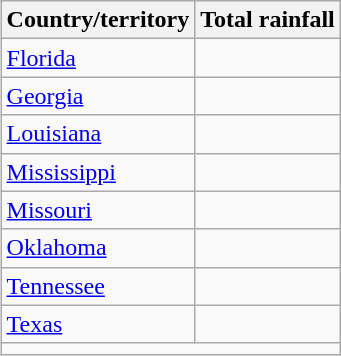<table class="wikitable" align="right">
<tr>
<th>Country/territory</th>
<th>Total rainfall</th>
</tr>
<tr>
<td><a href='#'>Florida</a></td>
<td></td>
</tr>
<tr>
<td><a href='#'>Georgia</a></td>
<td></td>
</tr>
<tr>
<td><a href='#'>Louisiana</a></td>
<td></td>
</tr>
<tr>
<td><a href='#'>Mississippi</a></td>
<td></td>
</tr>
<tr>
<td><a href='#'>Missouri</a></td>
<td></td>
</tr>
<tr>
<td><a href='#'>Oklahoma</a></td>
<td></td>
</tr>
<tr>
<td><a href='#'>Tennessee</a></td>
<td></td>
</tr>
<tr>
<td><a href='#'>Texas</a></td>
<td></td>
</tr>
<tr>
<td colspan="2"></td>
</tr>
</table>
